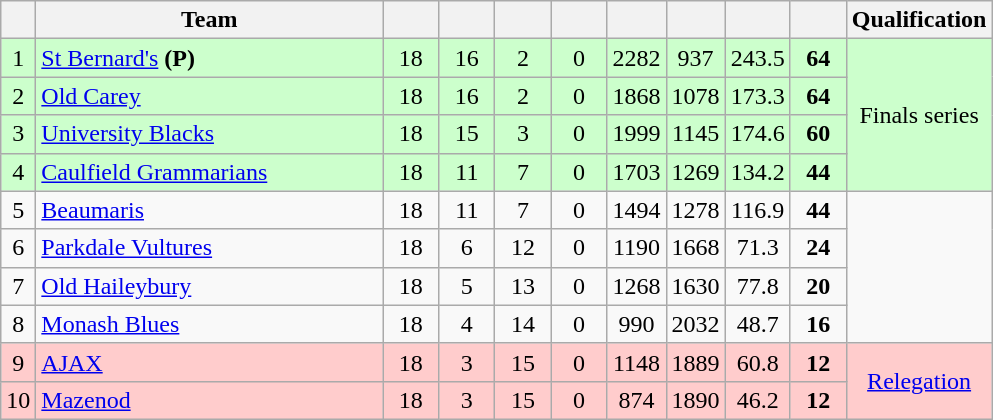<table class="wikitable" style="text-align:center; margin-bottom:0">
<tr>
<th style="width:10px"></th>
<th style="width:35%;">Team</th>
<th style="width:30px;"></th>
<th style="width:30px;"></th>
<th style="width:30px;"></th>
<th style="width:30px;"></th>
<th style="width:30px;"></th>
<th style="width:30px;"></th>
<th style="width:30px;"></th>
<th style="width:30px;"></th>
<th>Qualification</th>
</tr>
<tr style="background:#ccffcc;">
<td>1</td>
<td style="text-align:left;"><a href='#'>St Bernard's</a> <strong>(P)</strong></td>
<td>18</td>
<td>16</td>
<td>2</td>
<td>0</td>
<td>2282</td>
<td>937</td>
<td>243.5</td>
<td><strong>64</strong></td>
<td rowspan=4>Finals series</td>
</tr>
<tr style="background:#ccffcc;">
<td>2</td>
<td style="text-align:left;"><a href='#'>Old Carey</a></td>
<td>18</td>
<td>16</td>
<td>2</td>
<td>0</td>
<td>1868</td>
<td>1078</td>
<td>173.3</td>
<td><strong>64</strong></td>
</tr>
<tr style="background:#ccffcc;">
<td>3</td>
<td style="text-align:left;"><a href='#'>University Blacks</a></td>
<td>18</td>
<td>15</td>
<td>3</td>
<td>0</td>
<td>1999</td>
<td>1145</td>
<td>174.6</td>
<td><strong>60</strong></td>
</tr>
<tr style="background:#ccffcc;">
<td>4</td>
<td style="text-align:left;"><a href='#'>Caulfield Grammarians</a></td>
<td>18</td>
<td>11</td>
<td>7</td>
<td>0</td>
<td>1703</td>
<td>1269</td>
<td>134.2</td>
<td><strong>44</strong></td>
</tr>
<tr>
<td>5</td>
<td style="text-align:left;"><a href='#'>Beaumaris</a></td>
<td>18</td>
<td>11</td>
<td>7</td>
<td>0</td>
<td>1494</td>
<td>1278</td>
<td>116.9</td>
<td><strong>44</strong></td>
</tr>
<tr>
<td>6</td>
<td style="text-align:left;"><a href='#'>Parkdale Vultures</a></td>
<td>18</td>
<td>6</td>
<td>12</td>
<td>0</td>
<td>1190</td>
<td>1668</td>
<td>71.3</td>
<td><strong>24</strong></td>
</tr>
<tr>
<td>7</td>
<td style="text-align:left;"><a href='#'>Old Haileybury</a></td>
<td>18</td>
<td>5</td>
<td>13</td>
<td>0</td>
<td>1268</td>
<td>1630</td>
<td>77.8</td>
<td><strong>20</strong></td>
</tr>
<tr>
<td>8</td>
<td style="text-align:left;"><a href='#'>Monash Blues</a></td>
<td>18</td>
<td>4</td>
<td>14</td>
<td>0</td>
<td>990</td>
<td>2032</td>
<td>48.7</td>
<td><strong>16</strong></td>
</tr>
<tr style="background:#FFCCCC;">
<td>9</td>
<td style="text-align:left;"><a href='#'>AJAX</a></td>
<td>18</td>
<td>3</td>
<td>15</td>
<td>0</td>
<td>1148</td>
<td>1889</td>
<td>60.8</td>
<td><strong>12</strong></td>
<td rowspan=2><a href='#'>Relegation</a></td>
</tr>
<tr style="background:#FFCCCC;">
<td>10</td>
<td style="text-align:left;"><a href='#'>Mazenod</a></td>
<td>18</td>
<td>3</td>
<td>15</td>
<td>0</td>
<td>874</td>
<td>1890</td>
<td>46.2</td>
<td><strong>12</strong></td>
</tr>
</table>
